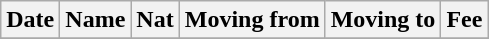<table class="wikitable sortable">
<tr>
<th>Date</th>
<th>Name</th>
<th>Nat</th>
<th>Moving from</th>
<th>Moving to</th>
<th>Fee</th>
</tr>
<tr>
</tr>
</table>
